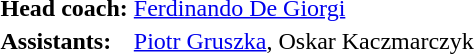<table>
<tr>
<td><strong>Head coach:</strong></td>
<td><a href='#'>Ferdinando De Giorgi</a></td>
</tr>
<tr>
<td><strong>Assistants:</strong></td>
<td><a href='#'>Piotr Gruszka</a>, Oskar Kaczmarczyk</td>
</tr>
</table>
